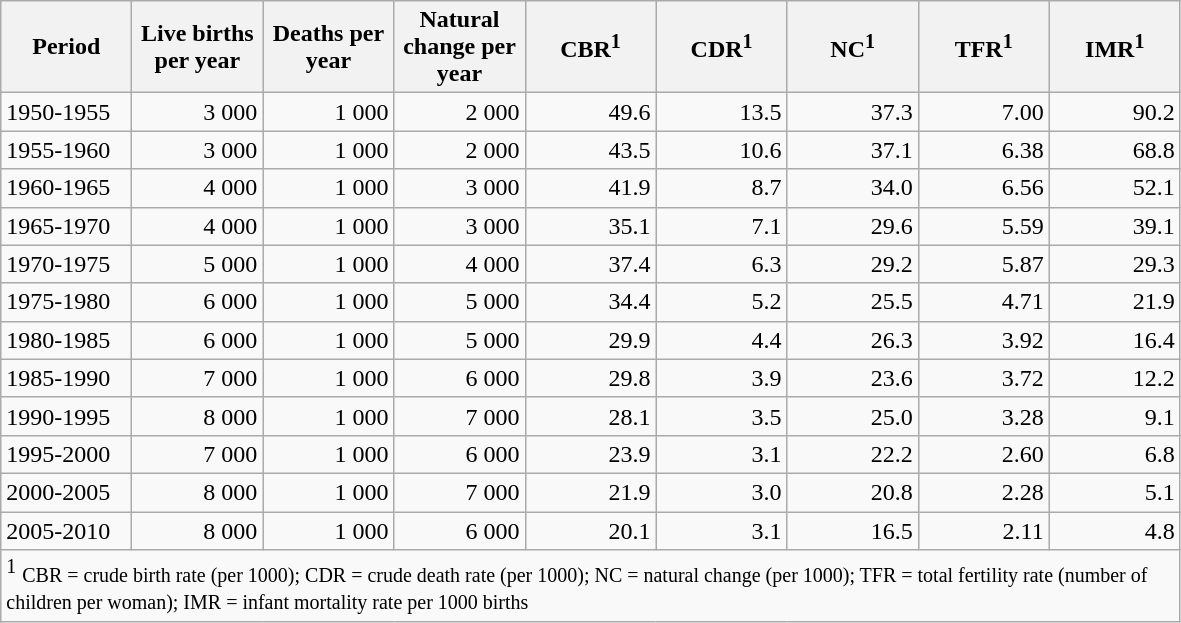<table class="wikitable">
<tr>
<th width="80pt">Period</th>
<th width="80pt">Live births per year</th>
<th width="80pt">Deaths per year</th>
<th width="80pt">Natural change per year</th>
<th width="80pt">CBR<sup>1</sup></th>
<th width="80pt">CDR<sup>1</sup></th>
<th width="80pt">NC<sup>1</sup></th>
<th width="80pt">TFR<sup>1</sup></th>
<th width="80pt">IMR<sup>1</sup></th>
</tr>
<tr>
<td>1950-1955</td>
<td align="right">3 000</td>
<td align="right">1 000</td>
<td align="right">2 000</td>
<td align="right">49.6</td>
<td align="right">13.5</td>
<td align="right">37.3</td>
<td align="right">7.00</td>
<td align="right">90.2</td>
</tr>
<tr>
<td>1955-1960</td>
<td align="right">3 000</td>
<td align="right">1 000</td>
<td align="right">2 000</td>
<td align="right">43.5</td>
<td align="right">10.6</td>
<td align="right">37.1</td>
<td align="right">6.38</td>
<td align="right">68.8</td>
</tr>
<tr>
<td>1960-1965</td>
<td align="right">4 000</td>
<td align="right">1 000</td>
<td align="right">3 000</td>
<td align="right">41.9</td>
<td align="right">8.7</td>
<td align="right">34.0</td>
<td align="right">6.56</td>
<td align="right">52.1</td>
</tr>
<tr>
<td>1965-1970</td>
<td align="right">4 000</td>
<td align="right">1 000</td>
<td align="right">3 000</td>
<td align="right">35.1</td>
<td align="right">7.1</td>
<td align="right">29.6</td>
<td align="right">5.59</td>
<td align="right">39.1</td>
</tr>
<tr>
<td>1970-1975</td>
<td align="right">5 000</td>
<td align="right">1 000</td>
<td align="right">4 000</td>
<td align="right">37.4</td>
<td align="right">6.3</td>
<td align="right">29.2</td>
<td align="right">5.87</td>
<td align="right">29.3</td>
</tr>
<tr>
<td>1975-1980</td>
<td align="right">6 000</td>
<td align="right">1 000</td>
<td align="right">5 000</td>
<td align="right">34.4</td>
<td align="right">5.2</td>
<td align="right">25.5</td>
<td align="right">4.71</td>
<td align="right">21.9</td>
</tr>
<tr>
<td>1980-1985</td>
<td align="right">6 000</td>
<td align="right">1 000</td>
<td align="right">5 000</td>
<td align="right">29.9</td>
<td align="right">4.4</td>
<td align="right">26.3</td>
<td align="right">3.92</td>
<td align="right">16.4</td>
</tr>
<tr>
<td>1985-1990</td>
<td align="right">7 000</td>
<td align="right">1 000</td>
<td align="right">6 000</td>
<td align="right">29.8</td>
<td align="right">3.9</td>
<td align="right">23.6</td>
<td align="right">3.72</td>
<td align="right">12.2</td>
</tr>
<tr>
<td>1990-1995</td>
<td align="right">8 000</td>
<td align="right">1 000</td>
<td align="right">7 000</td>
<td align="right">28.1</td>
<td align="right">3.5</td>
<td align="right">25.0</td>
<td align="right">3.28</td>
<td align="right">9.1</td>
</tr>
<tr>
<td>1995-2000</td>
<td align="right">7 000</td>
<td align="right">1 000</td>
<td align="right">6 000</td>
<td align="right">23.9</td>
<td align="right">3.1</td>
<td align="right">22.2</td>
<td align="right">2.60</td>
<td align="right">6.8</td>
</tr>
<tr>
<td>2000-2005</td>
<td align="right">8 000</td>
<td align="right">1 000</td>
<td align="right">7 000</td>
<td align="right">21.9</td>
<td align="right">3.0</td>
<td align="right">20.8</td>
<td align="right">2.28</td>
<td align="right">5.1</td>
</tr>
<tr>
<td>2005-2010</td>
<td align="right">8 000</td>
<td align="right">1 000</td>
<td align="right">6 000</td>
<td align="right">20.1</td>
<td align="right">3.1</td>
<td align="right">16.5</td>
<td align="right">2.11</td>
<td align="right">4.8</td>
</tr>
<tr>
<td colspan="9"><sup>1</sup> <small>CBR = crude birth rate (per 1000); CDR = crude death rate (per 1000); NC = natural change (per 1000); TFR = total fertility rate (number of children per woman); IMR = infant mortality rate per 1000 births</small></td>
</tr>
</table>
